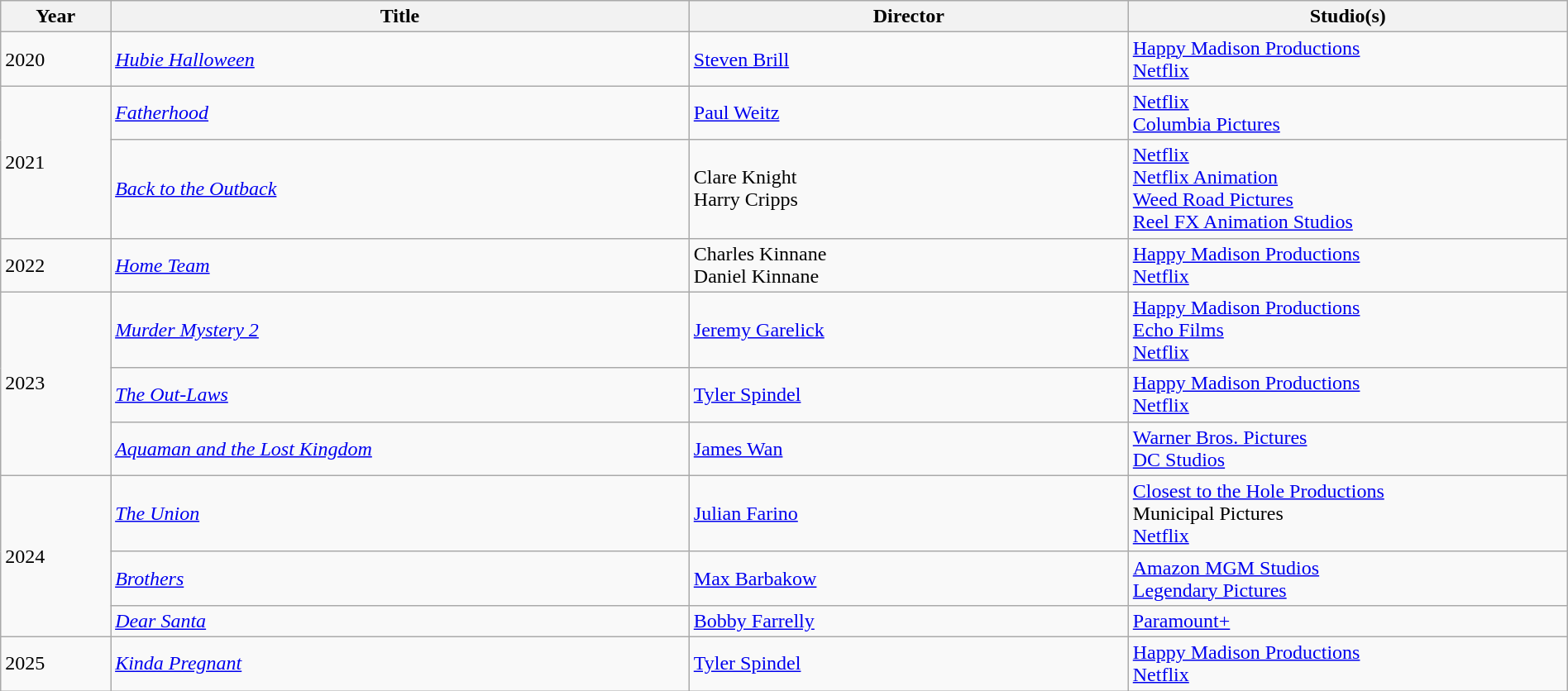<table class="wikitable sortable" width=100%>
<tr>
<th width="30">Year</th>
<th width="200">Title</th>
<th width="150">Director</th>
<th width="150">Studio(s)</th>
</tr>
<tr>
<td>2020</td>
<td><em><a href='#'>Hubie Halloween</a></em></td>
<td><a href='#'>Steven Brill</a></td>
<td><a href='#'>Happy Madison Productions</a><br><a href='#'>Netflix</a></td>
</tr>
<tr>
<td rowspan="2">2021</td>
<td><em><a href='#'>Fatherhood</a></em></td>
<td><a href='#'>Paul Weitz</a></td>
<td><a href='#'>Netflix</a><br><a href='#'>Columbia Pictures</a></td>
</tr>
<tr>
<td><em><a href='#'>Back to the Outback</a></em></td>
<td>Clare Knight<br>Harry Cripps</td>
<td><a href='#'>Netflix</a><br><a href='#'>Netflix Animation</a><br><a href='#'>Weed Road Pictures</a><br><a href='#'>Reel FX Animation Studios</a></td>
</tr>
<tr>
<td>2022</td>
<td><em><a href='#'>Home Team</a></em></td>
<td>Charles Kinnane<br>Daniel Kinnane</td>
<td><a href='#'>Happy Madison Productions</a><br><a href='#'>Netflix</a></td>
</tr>
<tr>
<td rowspan="3">2023</td>
<td><em><a href='#'>Murder Mystery 2</a></em></td>
<td><a href='#'>Jeremy Garelick</a></td>
<td><a href='#'>Happy Madison Productions</a><br><a href='#'>Echo Films</a><br><a href='#'>Netflix</a></td>
</tr>
<tr>
<td><em><a href='#'>The Out-Laws</a></em></td>
<td><a href='#'>Tyler Spindel</a></td>
<td><a href='#'>Happy Madison Productions</a><br><a href='#'>Netflix</a></td>
</tr>
<tr>
<td><em><a href='#'>Aquaman and the Lost Kingdom</a></em></td>
<td><a href='#'>James Wan</a></td>
<td><a href='#'>Warner Bros. Pictures</a><br><a href='#'>DC Studios</a></td>
</tr>
<tr>
<td rowspan="3">2024</td>
<td><em><a href='#'>The Union</a></em></td>
<td><a href='#'>Julian Farino</a></td>
<td><a href='#'>Closest to the Hole Productions</a><br>Municipal Pictures<br><a href='#'>Netflix</a></td>
</tr>
<tr>
<td><em><a href='#'>Brothers</a></em></td>
<td><a href='#'>Max Barbakow</a></td>
<td><a href='#'>Amazon MGM Studios</a><br><a href='#'>Legendary Pictures</a></td>
</tr>
<tr>
<td><em><a href='#'>Dear Santa</a></em></td>
<td><a href='#'>Bobby Farrelly</a></td>
<td><a href='#'>Paramount+</a></td>
</tr>
<tr>
<td>2025</td>
<td><em><a href='#'>Kinda Pregnant</a></em></td>
<td><a href='#'>Tyler Spindel</a></td>
<td><a href='#'>Happy Madison Productions</a><br><a href='#'>Netflix</a></td>
</tr>
</table>
